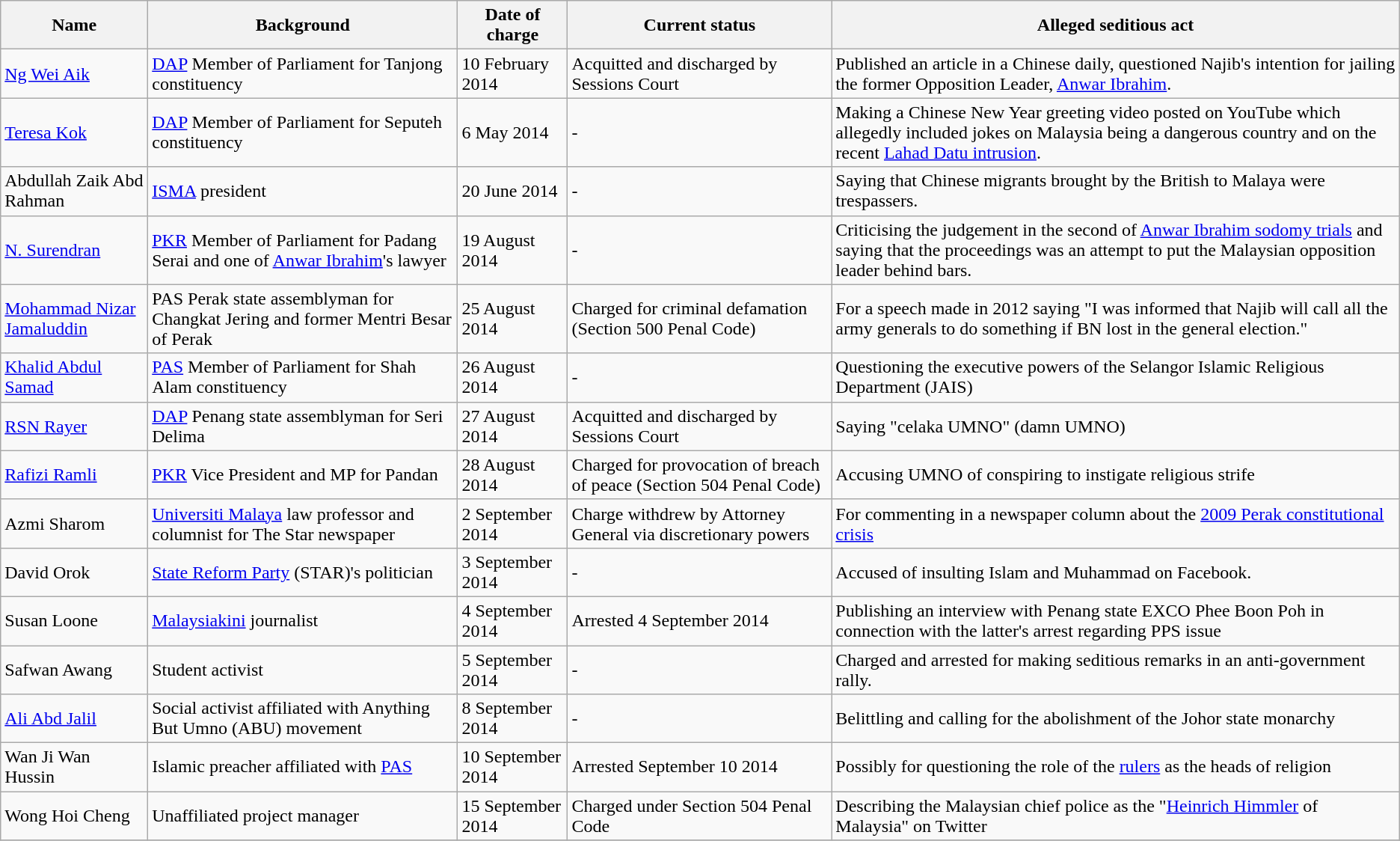<table class="wikitable sortable" border="1">
<tr>
<th scope="col">Name</th>
<th scope="col">Background</th>
<th scope="col">Date of charge</th>
<th scope="col">Current status</th>
<th scope="col">Alleged seditious act</th>
</tr>
<tr>
<td><a href='#'>Ng Wei Aik</a></td>
<td><a href='#'>DAP</a> Member of Parliament for Tanjong constituency</td>
<td>10 February 2014</td>
<td>Acquitted and discharged by Sessions Court</td>
<td>Published an article in a Chinese daily, questioned Najib's intention for jailing the former Opposition Leader, <a href='#'>Anwar Ibrahim</a>.</td>
</tr>
<tr>
<td><a href='#'>Teresa Kok</a></td>
<td><a href='#'>DAP</a> Member of Parliament for Seputeh constituency</td>
<td>6 May 2014</td>
<td>-</td>
<td>Making a Chinese New Year greeting video posted on YouTube which allegedly included jokes on Malaysia being a dangerous country and on the recent <a href='#'>Lahad Datu intrusion</a>.</td>
</tr>
<tr>
<td>Abdullah Zaik Abd Rahman</td>
<td><a href='#'>ISMA</a> president</td>
<td>20 June 2014</td>
<td>-</td>
<td>Saying that Chinese migrants brought by the British to Malaya were trespassers.</td>
</tr>
<tr>
<td><a href='#'>N. Surendran</a></td>
<td><a href='#'>PKR</a> Member of Parliament for Padang Serai and one of <a href='#'>Anwar Ibrahim</a>'s lawyer</td>
<td>19 August 2014</td>
<td>-</td>
<td>Criticising the judgement in the second of <a href='#'>Anwar Ibrahim sodomy trials</a> and saying that the proceedings was an attempt to put the Malaysian opposition leader behind bars.</td>
</tr>
<tr>
<td><a href='#'>Mohammad Nizar Jamaluddin</a></td>
<td>PAS Perak state assemblyman for Changkat Jering and former Mentri Besar of Perak</td>
<td>25 August 2014</td>
<td>Charged for criminal defamation (Section 500 Penal Code)</td>
<td>For a speech made in 2012 saying "I was informed that Najib will call all the army generals to do something if BN lost in the general election."</td>
</tr>
<tr>
<td><a href='#'>Khalid Abdul Samad</a></td>
<td><a href='#'>PAS</a> Member of Parliament for Shah Alam constituency</td>
<td>26 August 2014</td>
<td>-</td>
<td>Questioning the executive powers of the Selangor Islamic Religious Department (JAIS)</td>
</tr>
<tr>
<td><a href='#'>RSN Rayer</a></td>
<td><a href='#'>DAP</a> Penang state assemblyman for Seri Delima</td>
<td>27 August 2014</td>
<td>Acquitted and discharged by Sessions Court</td>
<td>Saying "celaka UMNO" (damn UMNO)</td>
</tr>
<tr>
<td><a href='#'>Rafizi Ramli</a></td>
<td><a href='#'>PKR</a> Vice President and MP for Pandan</td>
<td>28 August 2014</td>
<td>Charged for provocation of breach of peace (Section 504 Penal Code)</td>
<td>Accusing UMNO of conspiring to instigate religious strife</td>
</tr>
<tr>
<td>Azmi Sharom</td>
<td><a href='#'>Universiti Malaya</a> law professor and columnist for The Star newspaper</td>
<td>2 September 2014</td>
<td>Charge withdrew by Attorney General via discretionary powers</td>
<td>For commenting in a newspaper column about the <a href='#'>2009 Perak constitutional crisis</a></td>
</tr>
<tr>
<td>David Orok</td>
<td><a href='#'>State Reform Party</a> (STAR)'s politician</td>
<td>3 September 2014</td>
<td>-</td>
<td>Accused of insulting Islam and Muhammad on Facebook.</td>
</tr>
<tr>
<td>Susan Loone</td>
<td><a href='#'>Malaysiakini</a> journalist</td>
<td>4 September 2014</td>
<td>Arrested 4 September 2014</td>
<td>Publishing an interview with Penang state EXCO Phee Boon Poh in connection with the latter's arrest regarding PPS issue</td>
</tr>
<tr>
<td>Safwan Awang</td>
<td>Student activist</td>
<td>5 September 2014</td>
<td>-</td>
<td>Charged and arrested for making seditious remarks in an anti-government rally.</td>
</tr>
<tr>
<td><a href='#'>Ali Abd Jalil</a></td>
<td>Social activist affiliated with Anything But Umno (ABU) movement</td>
<td>8 September 2014</td>
<td>-</td>
<td>Belittling and calling for the abolishment of the Johor state monarchy</td>
</tr>
<tr>
<td>Wan Ji Wan Hussin</td>
<td>Islamic preacher affiliated with <a href='#'>PAS</a></td>
<td>10 September 2014</td>
<td>Arrested September 10 2014</td>
<td>Possibly for questioning the role of the <a href='#'>rulers</a> as the heads of religion</td>
</tr>
<tr>
<td>Wong Hoi Cheng</td>
<td>Unaffiliated project manager</td>
<td>15 September 2014</td>
<td>Charged under Section 504 Penal Code</td>
<td>Describing the Malaysian chief police as the "<a href='#'>Heinrich Himmler</a> of Malaysia" on Twitter</td>
</tr>
<tr>
</tr>
</table>
